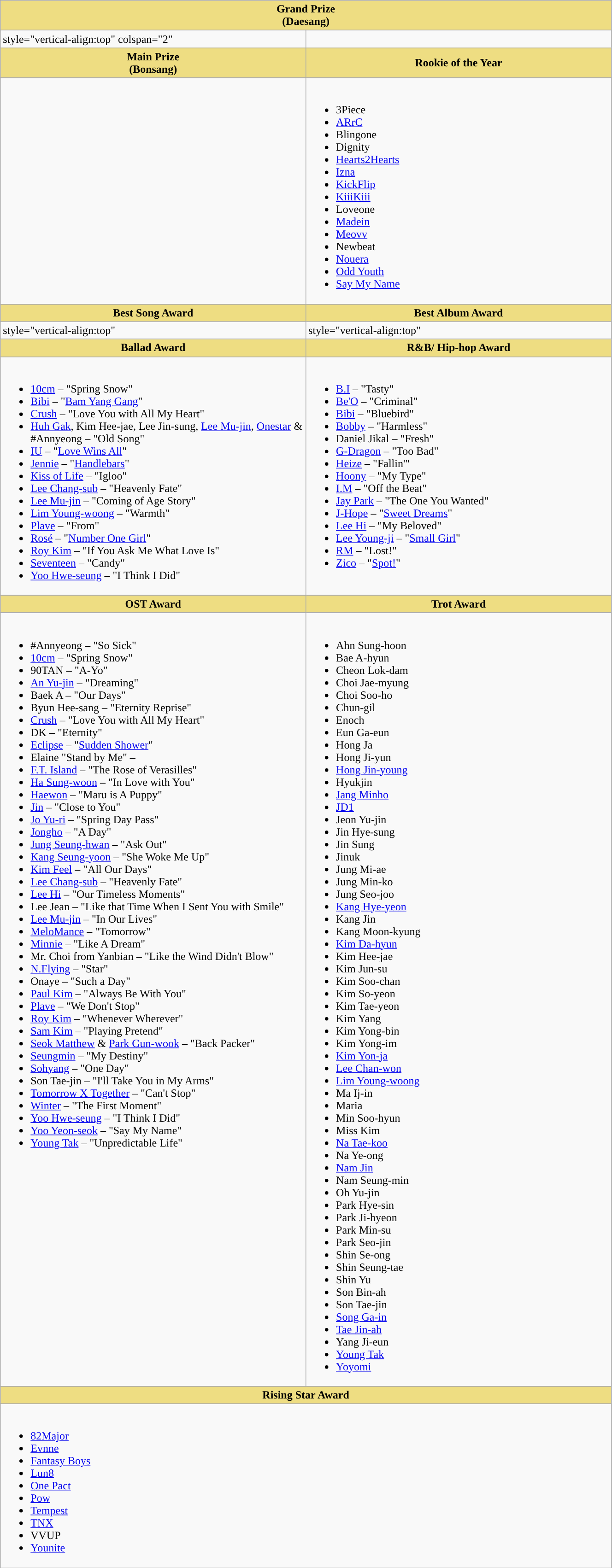<table class="wikitable" style="width:70%">
<tr>
<th scope="col" style="background:#EEDD82; width:50%" colspan="2">Grand Prize<br>(Daesang)</th>
</tr>
<tr>
<td>style="vertical-align:top" colspan="2" </td>
</tr>
<tr>
<th scope="col" style="background:#EEDD82; width:50%">Main Prize<br>(Bonsang)</th>
<th scope="col" style="background:#EEDD82">Rookie of the Year</th>
</tr>
<tr>
<td style="vertical-align:top"><br></td>
<td style="vertical-align:top"><br><ul><li>3Piece</li><li><a href='#'>ARrC</a></li><li>Blingone</li><li>Dignity</li><li><a href='#'>Hearts2Hearts</a></li><li><a href='#'>Izna</a></li><li><a href='#'>KickFlip</a></li><li><a href='#'>KiiiKiii</a></li><li>Loveone</li><li><a href='#'>Madein</a></li><li><a href='#'>Meovv</a></li><li>Newbeat</li><li><a href='#'>Nouera</a></li><li><a href='#'>Odd Youth</a></li><li><a href='#'>Say My Name</a></li></ul></td>
</tr>
<tr>
<th scope="col" style="background:#EEDD82">Best Song Award</th>
<th scope="col" style="background:#EEDD82">Best Album Award</th>
</tr>
<tr>
<td>style="vertical-align:top" </td>
<td>style="vertical-align:top" </td>
</tr>
<tr>
<th scope="col" style="background:#EEDD82">Ballad Award</th>
<th scope="col" style="background:#EEDD82">R&B/ Hip-hop Award</th>
</tr>
<tr>
<td style="vertical-align:top"><br><ul><li><a href='#'>10cm</a> – "Spring Snow"</li><li><a href='#'>Bibi</a> – "<a href='#'>Bam Yang Gang</a>"</li><li><a href='#'>Crush</a> – "Love You with All My Heart"</li><li><a href='#'>Huh Gak</a>, Kim Hee-jae, Lee Jin-sung, <a href='#'>Lee Mu-jin</a>, <a href='#'>Onestar</a> & #Annyeong – "Old Song"</li><li><a href='#'>IU</a> – "<a href='#'>Love Wins All</a>"</li><li><a href='#'>Jennie</a> – "<a href='#'>Handlebars</a>" </li><li><a href='#'>Kiss of Life</a> – "Igloo"</li><li><a href='#'>Lee Chang-sub</a> – "Heavenly Fate"</li><li><a href='#'>Lee Mu-jin</a> – "Coming of Age Story"</li><li><a href='#'>Lim Young-woong</a> – "Warmth"</li><li><a href='#'>Plave</a> – "From"</li><li><a href='#'>Rosé</a> – "<a href='#'>Number One Girl</a>"</li><li><a href='#'>Roy Kim</a> – "If You Ask Me What Love Is"</li><li><a href='#'>Seventeen</a> – "Candy"</li><li><a href='#'>Yoo Hwe-seung</a> – "I Think I Did"</li></ul></td>
<td style="vertical-align:top"><br><ul><li><a href='#'>B.I</a> – "Tasty"</li><li><a href='#'>Be'O</a> – "Criminal" </li><li><a href='#'>Bibi</a> – "Bluebird"</li><li><a href='#'>Bobby</a> – "Harmless" </li><li>Daniel Jikal – "Fresh"</li><li><a href='#'>G-Dragon</a> – "Too Bad" </li><li><a href='#'>Heize</a> – "Fallin'"</li><li><a href='#'>Hoony</a> – "My Type"</li><li><a href='#'>I.M</a> – "Off the Beat"</li><li><a href='#'>Jay Park</a> – "The One You Wanted"</li><li><a href='#'>J-Hope</a> – "<a href='#'>Sweet Dreams</a>" </li><li><a href='#'>Lee Hi</a> – "My Beloved"</li><li><a href='#'>Lee Young-ji</a> – "<a href='#'>Small Girl</a>" </li><li><a href='#'>RM</a> – "Lost!"</li><li><a href='#'>Zico</a> – "<a href='#'>Spot!</a>" </li></ul></td>
</tr>
<tr>
<th scope="col" style="background:#EEDD82">OST Award</th>
<th scope="col" style="background:#EEDD82">Trot Award</th>
</tr>
<tr>
<td style="vertical-align:top"><br><ul><li>#Annyeong – "So Sick" </li><li><a href='#'>10cm</a> – "Spring Snow" </li><li>90TAN – "A-Yo" </li><li><a href='#'>An Yu-jin</a> – "Dreaming" </li><li>Baek A – "Our Days" </li><li>Byun Hee-sang – "Eternity Reprise" </li><li><a href='#'>Crush</a> – "Love You with All My Heart" </li><li>DK – "Eternity" </li><li><a href='#'>Eclipse</a> – "<a href='#'>Sudden Shower</a>" </li><li>Elaine "Stand by Me" – </li><li><a href='#'>F.T. Island</a> – "The Rose of Verasilles" </li><li><a href='#'>Ha Sung-woon</a> – "In Love with You" </li><li><a href='#'>Haewon</a> – "Maru is A Puppy" </li><li><a href='#'>Jin</a> – "Close to You" </li><li><a href='#'>Jo Yu-ri</a> – "Spring Day Pass" </li><li><a href='#'>Jongho</a> – "A Day" </li><li><a href='#'>Jung Seung-hwan</a> – "Ask Out" </li><li><a href='#'>Kang Seung-yoon</a> – "She Woke Me Up" </li><li><a href='#'>Kim Feel</a> – "All Our Days" </li><li><a href='#'>Lee Chang-sub</a> – "Heavenly Fate" </li><li><a href='#'>Lee Hi</a> – "Our Timeless Moments" </li><li>Lee Jean – "Like that Time When I Sent You with Smile" </li><li><a href='#'>Lee Mu-jin</a> – "In Our Lives" </li><li><a href='#'>MeloMance</a> – "Tomorrow" </li><li><a href='#'>Minnie</a> – "Like A Dream" </li><li>Mr. Choi from Yanbian – "Like the Wind Didn't Blow" </li><li><a href='#'>N.Flying</a> – "Star" </li><li>Onaye – "Such a Day" </li><li><a href='#'>Paul Kim</a> – "Always Be With You" </li><li><a href='#'>Plave</a> – "We Don't Stop" </li><li><a href='#'>Roy Kim</a> – "Whenever Wherever" </li><li><a href='#'>Sam Kim</a> – "Playing Pretend" </li><li><a href='#'>Seok Matthew</a> & <a href='#'>Park Gun-wook</a> – "Back Packer" </li><li><a href='#'>Seungmin</a> – "My Destiny" </li><li><a href='#'>Sohyang</a> – "One Day" </li><li>Son Tae-jin – "I'll Take You in My Arms" </li><li><a href='#'>Tomorrow X Together</a> – "Can't Stop" </li><li><a href='#'>Winter</a> – "The First Moment" </li><li><a href='#'>Yoo Hwe-seung</a> – "I Think I Did" </li><li><a href='#'>Yoo Yeon-seok</a> – "Say My Name"  </li><li><a href='#'>Young Tak</a> – "Unpredictable Life" </li></ul></td>
<td style="vertical-align:top"><br><ul><li>Ahn Sung-hoon</li><li>Bae A-hyun</li><li>Cheon Lok-dam</li><li>Choi Jae-myung</li><li>Choi Soo-ho</li><li>Chun-gil</li><li>Enoch</li><li>Eun Ga-eun</li><li>Hong Ja</li><li>Hong Ji-yun</li><li><a href='#'>Hong Jin-young</a></li><li>Hyukjin</li><li><a href='#'>Jang Minho</a></li><li><a href='#'>JD1</a></li><li>Jeon Yu-jin</li><li>Jin Hye-sung</li><li>Jin Sung</li><li>Jinuk</li><li>Jung Mi-ae</li><li>Jung Min-ko</li><li>Jung Seo-joo</li><li><a href='#'>Kang Hye-yeon</a></li><li>Kang Jin</li><li>Kang Moon-kyung</li><li><a href='#'>Kim Da-hyun</a></li><li>Kim Hee-jae</li><li>Kim Jun-su</li><li>Kim Soo-chan</li><li>Kim So-yeon</li><li>Kim Tae-yeon</li><li>Kim Yang</li><li>Kim Yong-bin</li><li>Kim Yong-im</li><li><a href='#'>Kim Yon-ja</a></li><li><a href='#'>Lee Chan-won</a></li><li><a href='#'>Lim Young-woong</a></li><li>Ma Ij-in</li><li>Maria</li><li>Min Soo-hyun</li><li>Miss Kim</li><li><a href='#'>Na Tae-koo</a></li><li>Na Ye-ong</li><li><a href='#'>Nam Jin</a></li><li>Nam Seung-min</li><li>Oh Yu-jin</li><li>Park Hye-sin</li><li>Park Ji-hyeon</li><li>Park Min-su</li><li>Park Seo-jin</li><li>Shin Se-ong</li><li>Shin Seung-tae</li><li>Shin Yu</li><li>Son Bin-ah</li><li>Son Tae-jin</li><li><a href='#'>Song Ga-in</a></li><li><a href='#'>Tae Jin-ah</a></li><li>Yang Ji-eun</li><li><a href='#'>Young Tak</a></li><li><a href='#'>Yoyomi</a></li></ul></td>
</tr>
<tr>
<th scope="col" style="background:#EEDD82" colspan="2">Rising Star Award</th>
</tr>
<tr>
<td style="vertical-align:top" colspan="2"><br><ul><li><a href='#'>82Major</a></li><li><a href='#'>Evnne</a></li><li><a href='#'>Fantasy Boys</a></li><li><a href='#'>Lun8</a></li><li><a href='#'>One Pact</a></li><li><a href='#'>Pow</a></li><li><a href='#'>Tempest</a></li><li><a href='#'>TNX</a></li><li>VVUP</li><li><a href='#'>Younite</a></li></ul></td>
</tr>
</table>
